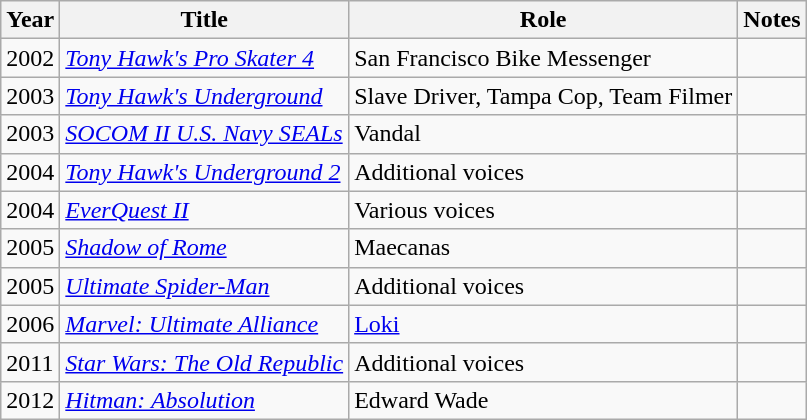<table class="wikitable sortable">
<tr>
<th>Year</th>
<th>Title</th>
<th>Role</th>
<th>Notes</th>
</tr>
<tr>
<td>2002</td>
<td><em><a href='#'>Tony Hawk's Pro Skater 4</a></em></td>
<td>San Francisco Bike Messenger</td>
<td></td>
</tr>
<tr>
<td>2003</td>
<td><em><a href='#'>Tony Hawk's Underground</a></em></td>
<td>Slave Driver, Tampa Cop, Team Filmer</td>
<td></td>
</tr>
<tr>
<td>2003</td>
<td><em><a href='#'>SOCOM II U.S. Navy SEALs</a></em></td>
<td>Vandal</td>
<td></td>
</tr>
<tr>
<td>2004</td>
<td><em><a href='#'>Tony Hawk's Underground 2</a></em></td>
<td>Additional voices</td>
<td></td>
</tr>
<tr>
<td>2004</td>
<td><em><a href='#'>EverQuest II</a></em></td>
<td>Various voices</td>
<td></td>
</tr>
<tr>
<td>2005</td>
<td><em><a href='#'>Shadow of Rome</a></em></td>
<td>Maecanas</td>
<td></td>
</tr>
<tr>
<td>2005</td>
<td><em><a href='#'>Ultimate Spider-Man</a></em></td>
<td>Additional voices</td>
<td></td>
</tr>
<tr>
<td>2006</td>
<td><em><a href='#'>Marvel: Ultimate Alliance</a></em></td>
<td><a href='#'>Loki</a></td>
<td></td>
</tr>
<tr>
<td>2011</td>
<td><em><a href='#'>Star Wars: The Old Republic</a></em></td>
<td>Additional voices</td>
<td></td>
</tr>
<tr>
<td>2012</td>
<td><em><a href='#'>Hitman: Absolution</a></em></td>
<td>Edward Wade</td>
<td></td>
</tr>
</table>
